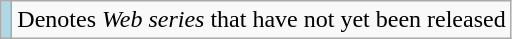<table class="wikitable">
<tr>
<td style="background:#add8e6;"></td>
<td>Denotes <em>Web series</em> that have not yet been released</td>
</tr>
</table>
